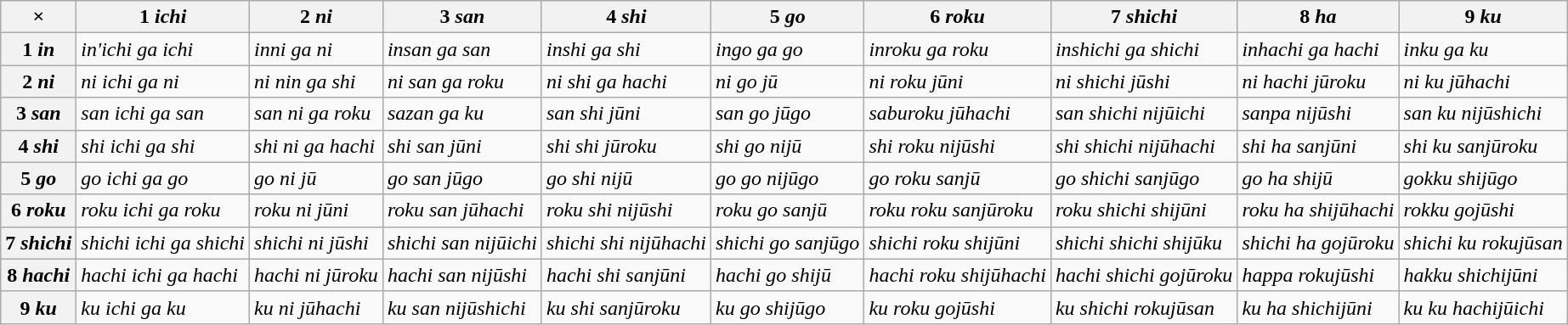<table class="wikitable plainrowheaders">
<tr>
<th>×</th>
<th>1 <em>ichi</em></th>
<th>2 <em>ni</em></th>
<th>3 <em>san</em></th>
<th>4 <em>shi</em></th>
<th>5 <em>go</em></th>
<th>6 <em>roku</em></th>
<th>7 <em>shichi</em></th>
<th>8 <em>ha</em></th>
<th>9 <em>ku</em></th>
</tr>
<tr>
<th>1 <em>in</em></th>
<td><em>in'ichi ga ichi</em></td>
<td><em>inni ga ni</em></td>
<td><em>insan ga san</em></td>
<td><em>inshi ga shi</em></td>
<td><em>ingo ga go</em></td>
<td><em>inroku ga roku</em></td>
<td><em>inshichi ga shichi</em></td>
<td><em>inhachi ga hachi</em></td>
<td><em>inku ga ku</em></td>
</tr>
<tr>
<th>2 <em>ni</em></th>
<td><em>ni ichi ga ni</em></td>
<td><em>ni nin ga shi</em></td>
<td><em>ni san ga roku</em></td>
<td><em>ni shi ga hachi</em></td>
<td><em>ni go jū</em></td>
<td><em>ni roku jūni</em></td>
<td><em>ni shichi jūshi</em></td>
<td><em>ni hachi jūroku</em></td>
<td><em>ni ku jūhachi</em></td>
</tr>
<tr>
<th>3 <em>san</em></th>
<td><em>san ichi ga san</em></td>
<td><em>san ni ga roku</em></td>
<td><em>sazan ga ku</em></td>
<td><em>san shi jūni</em></td>
<td><em>san go jūgo</em></td>
<td><em>saburoku jūhachi</em></td>
<td><em>san shichi nijūichi</em></td>
<td><em>sanpa nijūshi</em></td>
<td><em>san ku nijūshichi</em></td>
</tr>
<tr>
<th>4 <em>shi</em></th>
<td><em>shi ichi ga shi</em></td>
<td><em>shi ni ga hachi</em></td>
<td><em>shi san jūni</em></td>
<td><em>shi shi jūroku</em></td>
<td><em>shi go nijū</em></td>
<td><em>shi roku nijūshi</em></td>
<td><em>shi shichi nijūhachi</em></td>
<td><em>shi ha sanjūni</em></td>
<td><em>shi ku sanjūroku</em></td>
</tr>
<tr>
<th>5 <em>go</em></th>
<td><em>go ichi ga go</em></td>
<td><em>go ni jū</em></td>
<td><em>go san jūgo</em></td>
<td><em>go shi nijū</em></td>
<td><em>go go nijūgo</em></td>
<td><em>go roku sanjū</em></td>
<td><em>go shichi sanjūgo</em></td>
<td><em>go ha shijū</em></td>
<td><em>gokku shijūgo</em></td>
</tr>
<tr>
<th>6 <em>roku</em></th>
<td><em>roku ichi ga roku</em></td>
<td><em>roku ni jūni</em></td>
<td><em>roku san jūhachi</em></td>
<td><em>roku shi nijūshi</em></td>
<td><em>roku go sanjū</em></td>
<td><em>roku roku sanjūroku</em></td>
<td><em>roku shichi shijūni</em></td>
<td><em>roku ha shijūhachi</em></td>
<td><em>rokku gojūshi</em></td>
</tr>
<tr>
<th>7 <em>shichi</em></th>
<td><em>shichi ichi ga shichi</em></td>
<td><em>shichi ni jūshi</em></td>
<td><em>shichi san nijūichi</em></td>
<td><em>shichi shi nijūhachi</em></td>
<td><em>shichi go sanjūgo</em></td>
<td><em>shichi roku shijūni</em></td>
<td><em>shichi shichi shijūku</em></td>
<td><em>shichi ha gojūroku</em></td>
<td><em>shichi ku rokujūsan</em></td>
</tr>
<tr>
<th>8 <em>hachi</em></th>
<td><em>hachi ichi ga hachi</em></td>
<td><em>hachi ni jūroku</em></td>
<td><em>hachi san nijūshi</em></td>
<td><em>hachi shi sanjūni</em></td>
<td><em>hachi go shijū</em></td>
<td><em>hachi roku shijūhachi</em></td>
<td><em>hachi shichi gojūroku</em></td>
<td><em>happa rokujūshi</em></td>
<td><em>hakku shichijūni</em></td>
</tr>
<tr>
<th>9 <em>ku</em></th>
<td><em>ku ichi ga ku</em></td>
<td><em>ku ni jūhachi</em></td>
<td><em>ku san nijūshichi</em></td>
<td><em>ku shi sanjūroku</em></td>
<td><em>ku go shijūgo</em></td>
<td><em>ku roku gojūshi</em></td>
<td><em>ku shichi rokujūsan</em></td>
<td><em>ku ha shichijūni</em></td>
<td><em>ku ku hachijūichi</em></td>
</tr>
</table>
